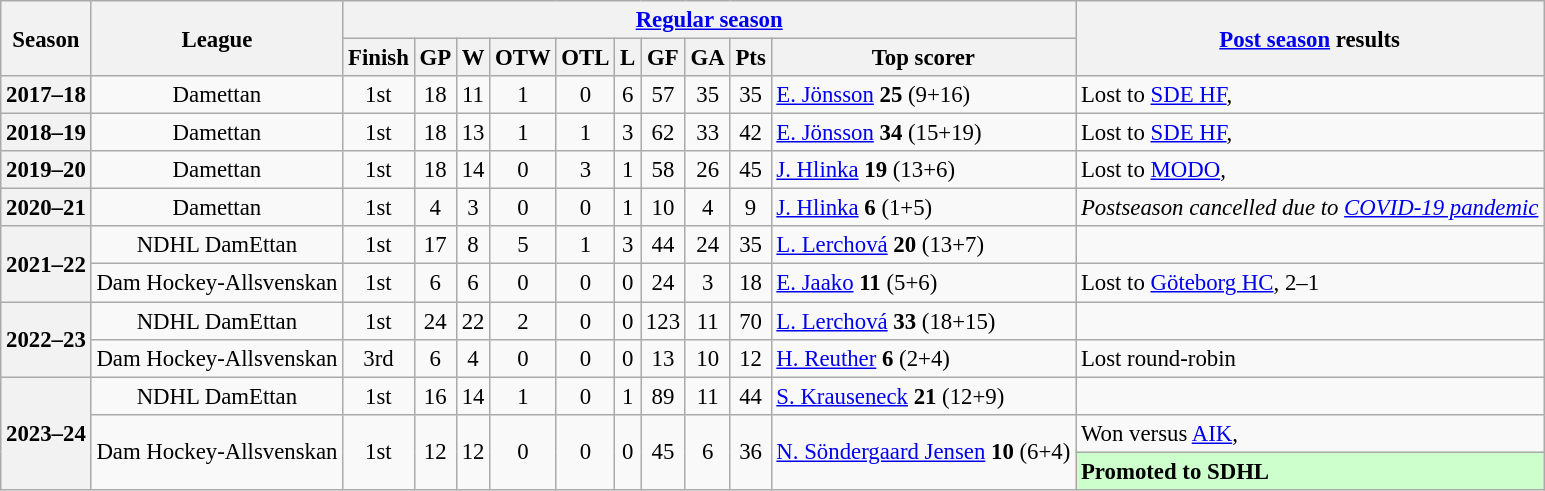<table class="wikitable" style="text-align: center; font-size: 95%">
<tr>
<th rowspan="2">Season</th>
<th rowspan="2">League</th>
<th colspan="10"><a href='#'>Regular season</a></th>
<th rowspan="2"><a href='#'>Post season</a> results</th>
</tr>
<tr>
<th>Finish</th>
<th>GP</th>
<th>W</th>
<th>OTW</th>
<th>OTL</th>
<th>L</th>
<th>GF</th>
<th>GA</th>
<th>Pts</th>
<th>Top scorer</th>
</tr>
<tr>
<th>2017–18</th>
<td>Damettan</td>
<td>1st </td>
<td>18</td>
<td>11</td>
<td>1</td>
<td>0</td>
<td>6</td>
<td>57</td>
<td>35</td>
<td>35</td>
<td align="left"> <a href='#'>E. Jönsson</a> <strong>25</strong> (9+16)</td>
<td align="left">Lost  to <a href='#'>SDE HF</a>, </td>
</tr>
<tr>
<th>2018–19</th>
<td>Damettan</td>
<td>1st </td>
<td>18</td>
<td>13</td>
<td>1</td>
<td>1</td>
<td>3</td>
<td>62</td>
<td>33</td>
<td>42</td>
<td align="left"> <a href='#'>E. Jönsson</a> <strong>34</strong> (15+19)</td>
<td align="left">Lost  to <a href='#'>SDE HF</a>, </td>
</tr>
<tr>
<th>2019–20</th>
<td>Damettan</td>
<td>1st </td>
<td>18</td>
<td>14</td>
<td>0</td>
<td>3</td>
<td>1</td>
<td>58</td>
<td>26</td>
<td>45</td>
<td align="left"> <a href='#'>J. Hlinka</a> <strong>19</strong> (13+6)</td>
<td align="left">Lost  to <a href='#'>MODO</a>, </td>
</tr>
<tr>
<th>2020–21</th>
<td>Damettan</td>
<td>1st</td>
<td>4</td>
<td>3</td>
<td>0</td>
<td>0</td>
<td>1</td>
<td>10</td>
<td>4</td>
<td>9</td>
<td align="left"> <a href='#'>J. Hlinka</a> <strong>6</strong> (1+5)</td>
<td align="left"><em>Postseason cancelled due to <a href='#'>COVID-19 pandemic</a></em></td>
</tr>
<tr>
<th rowspan="2">2021–22</th>
<td>NDHL DamEttan</td>
<td>1st </td>
<td>17</td>
<td>8</td>
<td>5</td>
<td>1</td>
<td>3</td>
<td>44</td>
<td>24</td>
<td>35</td>
<td align="left"> <a href='#'>L. Lerchová</a> <strong>20</strong> (13+7)</td>
<td align="left"></td>
</tr>
<tr>
<td>Dam Hockey-Allsvenskan</td>
<td>1st </td>
<td>6</td>
<td>6</td>
<td>0</td>
<td>0</td>
<td>0</td>
<td>24</td>
<td>3</td>
<td>18</td>
<td align="left"> <a href='#'>E. Jaako</a> <strong>11</strong> (5+6)</td>
<td align="left">Lost  to <a href='#'>Göteborg HC</a>, 2–1</td>
</tr>
<tr>
<th rowspan="2">2022–23</th>
<td>NDHL DamEttan</td>
<td>1st </td>
<td>24</td>
<td>22</td>
<td>2</td>
<td>0</td>
<td>0</td>
<td>123</td>
<td>11</td>
<td>70</td>
<td align="left"> <a href='#'>L. Lerchová</a> <strong>33</strong> (18+15)</td>
<td align="left"></td>
</tr>
<tr>
<td>Dam Hockey-Allsvenskan</td>
<td>3rd </td>
<td>6</td>
<td>4</td>
<td>0</td>
<td>0</td>
<td>0</td>
<td>13</td>
<td>10</td>
<td>12</td>
<td align="left"> <a href='#'>H. Reuther</a> <strong>6</strong> (2+4)</td>
<td align="left">Lost round-robin </td>
</tr>
<tr>
<th rowspan="3">2023–24</th>
<td>NDHL DamEttan</td>
<td>1st </td>
<td>16</td>
<td>14</td>
<td>1</td>
<td>0</td>
<td>1</td>
<td>89</td>
<td>11</td>
<td>44</td>
<td align="left"> <a href='#'>S. Krauseneck</a> <strong>21</strong> (12+9)</td>
<td align="left"></td>
</tr>
<tr>
<td rowspan="2">Dam Hockey-Allsvenskan</td>
<td rowspan="2">1st </td>
<td rowspan="2">12</td>
<td rowspan="2">12</td>
<td rowspan="2">0</td>
<td rowspan="2">0</td>
<td rowspan="2">0</td>
<td rowspan="2">45</td>
<td rowspan="2">6</td>
<td rowspan="2">36</td>
<td align="left" rowspan="2"> <a href='#'>N. Söndergaard Jensen</a> <strong>10</strong> (6+4)</td>
<td align="left">Won  versus <a href='#'>AIK</a>, </td>
</tr>
<tr>
<td align="left" bgcolor="#CCFFCC"><strong>Promoted to SDHL</strong></td>
</tr>
</table>
